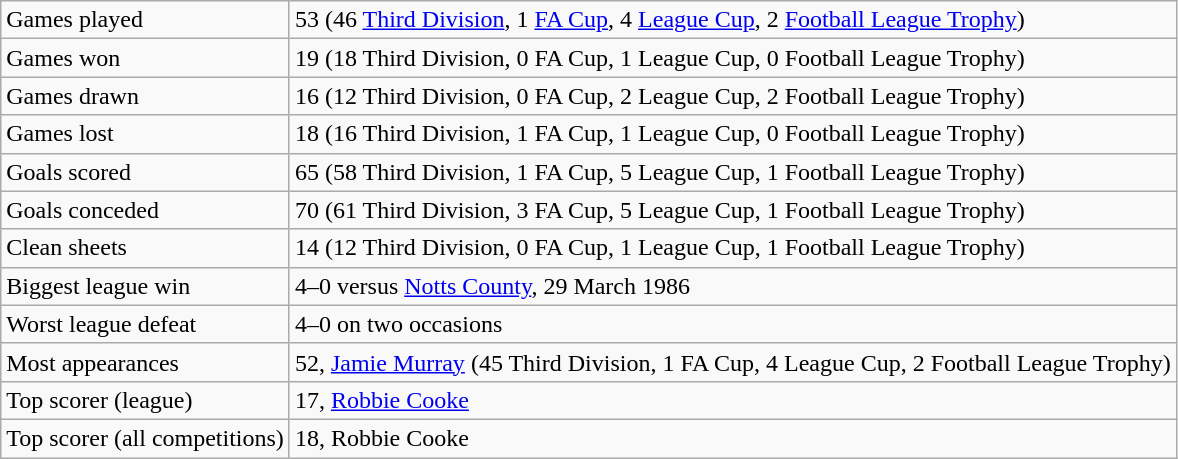<table class="wikitable">
<tr>
<td>Games played</td>
<td>53 (46 <a href='#'>Third Division</a>, 1 <a href='#'>FA Cup</a>, 4 <a href='#'>League Cup</a>, 2 <a href='#'>Football League Trophy</a>)</td>
</tr>
<tr>
<td>Games won</td>
<td>19 (18 Third Division, 0 FA Cup, 1 League Cup, 0 Football League Trophy)</td>
</tr>
<tr>
<td>Games drawn</td>
<td>16 (12 Third Division, 0 FA Cup, 2 League Cup, 2 Football League Trophy)</td>
</tr>
<tr>
<td>Games lost</td>
<td>18 (16 Third Division, 1 FA Cup, 1 League Cup, 0 Football League Trophy)</td>
</tr>
<tr>
<td>Goals scored</td>
<td>65 (58 Third Division, 1 FA Cup, 5 League Cup, 1 Football League Trophy)</td>
</tr>
<tr>
<td>Goals conceded</td>
<td>70 (61 Third Division, 3 FA Cup, 5 League Cup, 1 Football League Trophy)</td>
</tr>
<tr>
<td>Clean sheets</td>
<td>14 (12 Third Division, 0 FA Cup, 1 League Cup, 1 Football League Trophy)</td>
</tr>
<tr>
<td>Biggest league win</td>
<td>4–0 versus <a href='#'>Notts County</a>, 29 March 1986</td>
</tr>
<tr>
<td>Worst league defeat</td>
<td>4–0 on two occasions</td>
</tr>
<tr>
<td>Most appearances</td>
<td>52, <a href='#'>Jamie Murray</a> (45 Third Division, 1 FA Cup, 4 League Cup, 2 Football League Trophy)</td>
</tr>
<tr>
<td>Top scorer (league)</td>
<td>17, <a href='#'>Robbie Cooke</a></td>
</tr>
<tr>
<td>Top scorer (all competitions)</td>
<td>18, Robbie Cooke</td>
</tr>
</table>
